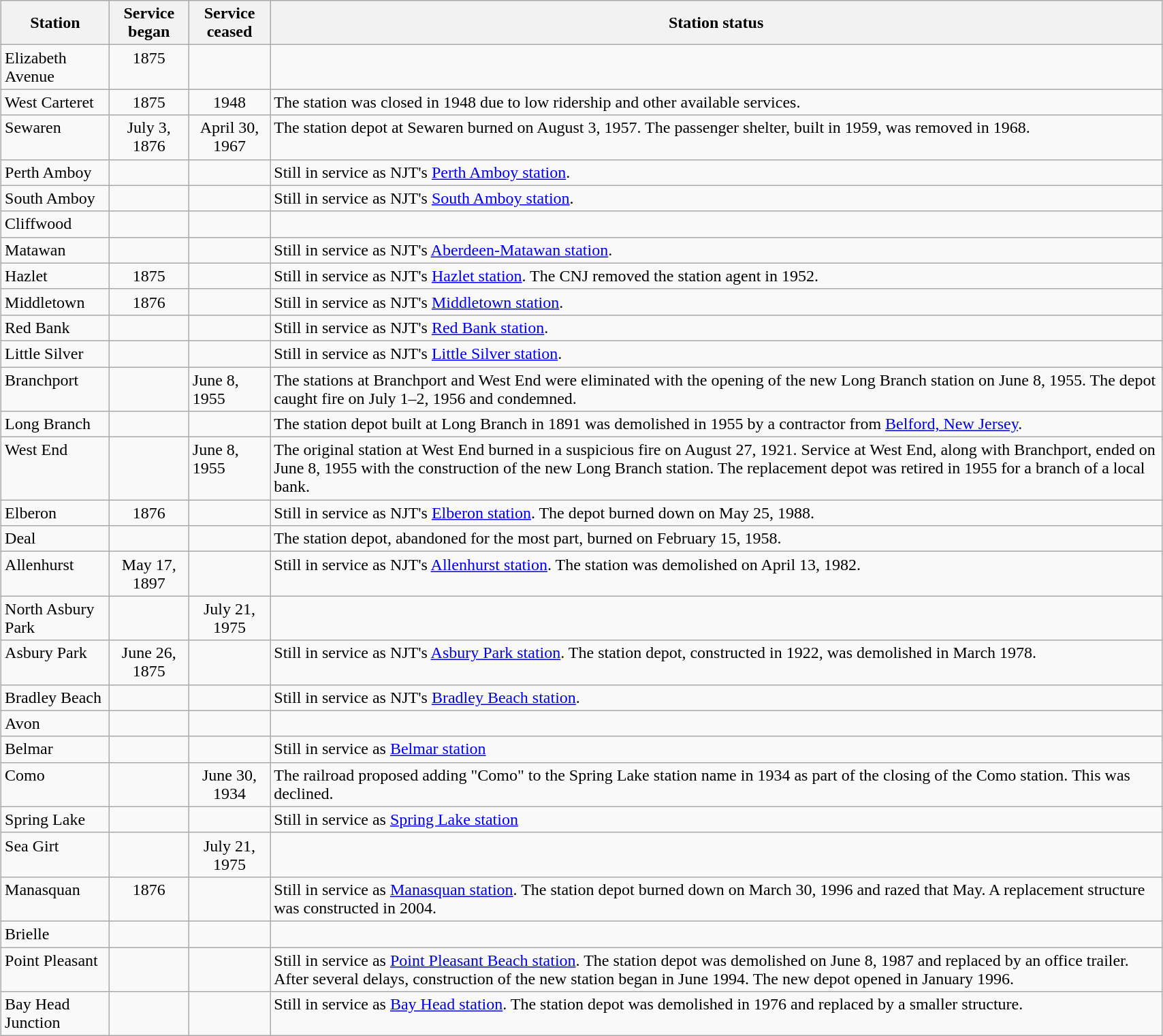<table class="wikitable sortable" style="width: 90%; margin: 1em auto 1em auto;">
<tr>
<th>Station</th>
<th>Service began</th>
<th>Service ceased</th>
<th>Station status</th>
</tr>
<tr valign="top">
<td>Elizabeth Avenue</td>
<td align="center">1875</td>
<td></td>
<td></td>
</tr>
<tr valign="top">
<td>West Carteret</td>
<td align="center">1875</td>
<td align="center">1948</td>
<td>The station was closed in 1948 due to low ridership and other available services.</td>
</tr>
<tr valign="top">
<td>Sewaren</td>
<td align="center">July 3, 1876</td>
<td align="center">April 30, 1967</td>
<td>The station depot at Sewaren burned on August 3, 1957. The passenger shelter, built in 1959, was removed in 1968.</td>
</tr>
<tr valign="top">
<td>Perth Amboy</td>
<td></td>
<td></td>
<td>Still in service as NJT's <a href='#'>Perth Amboy station</a>.</td>
</tr>
<tr valign="top">
<td>South Amboy</td>
<td></td>
<td></td>
<td>Still in service as NJT's <a href='#'>South Amboy station</a>.</td>
</tr>
<tr valign="top">
<td>Cliffwood</td>
<td></td>
<td></td>
<td></td>
</tr>
<tr valign="top">
<td>Matawan</td>
<td></td>
<td></td>
<td>Still in service as NJT's <a href='#'>Aberdeen-Matawan station</a>.</td>
</tr>
<tr valign="top">
<td>Hazlet</td>
<td align="center">1875</td>
<td></td>
<td>Still in service as NJT's <a href='#'>Hazlet station</a>. The CNJ removed the station agent in 1952.</td>
</tr>
<tr valign="top">
<td>Middletown</td>
<td align="center">1876</td>
<td></td>
<td>Still in service as NJT's <a href='#'>Middletown station</a>.</td>
</tr>
<tr valign="top">
<td>Red Bank</td>
<td></td>
<td></td>
<td>Still in service as NJT's <a href='#'>Red Bank station</a>.</td>
</tr>
<tr valign="top">
<td>Little Silver</td>
<td></td>
<td></td>
<td>Still in service as NJT's <a href='#'>Little Silver station</a>.</td>
</tr>
<tr valign="top">
<td>Branchport</td>
<td></td>
<td>June 8, 1955</td>
<td>The stations at Branchport and West End were eliminated with the opening of the new Long Branch station on June 8, 1955. The depot caught fire on July 1–2, 1956 and condemned.</td>
</tr>
<tr valign="top">
<td>Long Branch</td>
<td></td>
<td></td>
<td>The station depot built at Long Branch in 1891 was demolished in 1955 by a contractor from <a href='#'>Belford, New Jersey</a>.</td>
</tr>
<tr valign="top">
<td>West End</td>
<td></td>
<td>June 8, 1955</td>
<td>The original station at West End burned in a suspicious fire on August 27, 1921. Service at West End, along with Branchport, ended on June 8, 1955 with the construction of the new Long Branch station. The replacement depot was retired in 1955 for a branch of a local bank.</td>
</tr>
<tr valign="top">
<td>Elberon</td>
<td align="center">1876</td>
<td></td>
<td>Still in service as NJT's <a href='#'>Elberon station</a>. The depot burned down on May 25, 1988.</td>
</tr>
<tr valign="top">
<td>Deal</td>
<td></td>
<td></td>
<td>The station depot, abandoned for the most part, burned on February 15, 1958.</td>
</tr>
<tr valign="top">
<td>Allenhurst</td>
<td align="center">May 17, 1897</td>
<td></td>
<td>Still in service as NJT's <a href='#'>Allenhurst station</a>. The station was demolished on April 13, 1982.</td>
</tr>
<tr valign="top">
<td>North Asbury Park</td>
<td></td>
<td align="center">July 21, 1975</td>
<td></td>
</tr>
<tr valign="top">
<td>Asbury Park</td>
<td align="center">June 26, 1875</td>
<td></td>
<td>Still in service as NJT's <a href='#'>Asbury Park station</a>. The station depot, constructed in 1922, was demolished in March 1978.</td>
</tr>
<tr valign="top">
<td>Bradley Beach</td>
<td></td>
<td></td>
<td>Still in service as NJT's <a href='#'>Bradley Beach station</a>.</td>
</tr>
<tr valign="top">
<td>Avon</td>
<td></td>
<td></td>
<td></td>
</tr>
<tr valign="top">
<td>Belmar</td>
<td></td>
<td></td>
<td>Still in service as <a href='#'>Belmar station</a></td>
</tr>
<tr valign="top">
<td>Como</td>
<td></td>
<td align="center">June 30, 1934</td>
<td>The railroad proposed adding "Como" to the Spring Lake station name in 1934 as part of the closing of the Como station. This was declined.</td>
</tr>
<tr valign="top">
<td>Spring Lake</td>
<td></td>
<td></td>
<td>Still in service as <a href='#'>Spring Lake station</a></td>
</tr>
<tr valign="top">
<td>Sea Girt</td>
<td></td>
<td align="center">July 21, 1975</td>
<td></td>
</tr>
<tr valign="top">
<td>Manasquan</td>
<td align="center">1876</td>
<td></td>
<td>Still in service as <a href='#'>Manasquan station</a>. The station depot burned down on March 30, 1996 and razed that May. A replacement structure was constructed in 2004.</td>
</tr>
<tr valign="top">
<td>Brielle</td>
<td></td>
<td></td>
<td></td>
</tr>
<tr valign="top">
<td>Point Pleasant</td>
<td></td>
<td></td>
<td>Still in service as <a href='#'>Point Pleasant Beach station</a>. The station depot was demolished on June 8, 1987 and replaced by an office trailer. After several delays, construction of the new station began in June 1994. The new depot opened in January 1996.</td>
</tr>
<tr valign="top">
<td>Bay Head Junction</td>
<td></td>
<td></td>
<td>Still in service as <a href='#'>Bay Head station</a>. The station depot was demolished in 1976 and replaced by a smaller structure.</td>
</tr>
</table>
